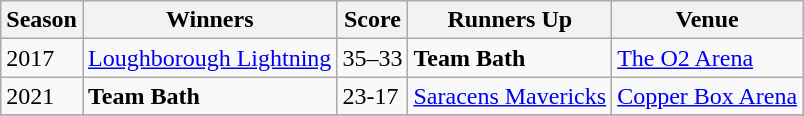<table class="wikitable collapsible">
<tr>
<th>Season</th>
<th>Winners</th>
<th>Score</th>
<th>Runners Up</th>
<th>Venue</th>
</tr>
<tr>
<td>2017 </td>
<td><a href='#'>Loughborough Lightning</a></td>
<td>35–33</td>
<td><strong>Team Bath</strong></td>
<td><a href='#'>The O2 Arena</a></td>
</tr>
<tr>
<td>2021</td>
<td><strong>Team Bath</strong></td>
<td>23-17</td>
<td><a href='#'>Saracens Mavericks</a></td>
<td><a href='#'>Copper Box Arena</a></td>
</tr>
<tr>
</tr>
</table>
